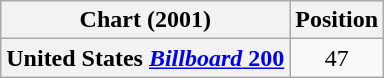<table class="wikitable sortable plainrowheaders">
<tr>
<th scope="col">Chart (2001)</th>
<th scope="col">Position</th>
</tr>
<tr>
<th scope="row">United States <a href='#'><em>Billboard</em> 200</a></th>
<td style="text-align:center;">47</td>
</tr>
</table>
